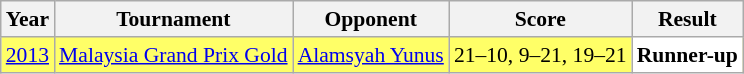<table class="sortable wikitable" style="font-size: 90%;">
<tr>
<th>Year</th>
<th>Tournament</th>
<th>Opponent</th>
<th>Score</th>
<th>Result</th>
</tr>
<tr style="background:#FFFF67">
<td align="center"><a href='#'>2013</a></td>
<td align="left"><a href='#'>Malaysia Grand Prix Gold</a></td>
<td align="left"> <a href='#'>Alamsyah Yunus</a></td>
<td align="left">21–10, 9–21, 19–21</td>
<td style="text-align:left; background:white"> <strong>Runner-up</strong></td>
</tr>
</table>
